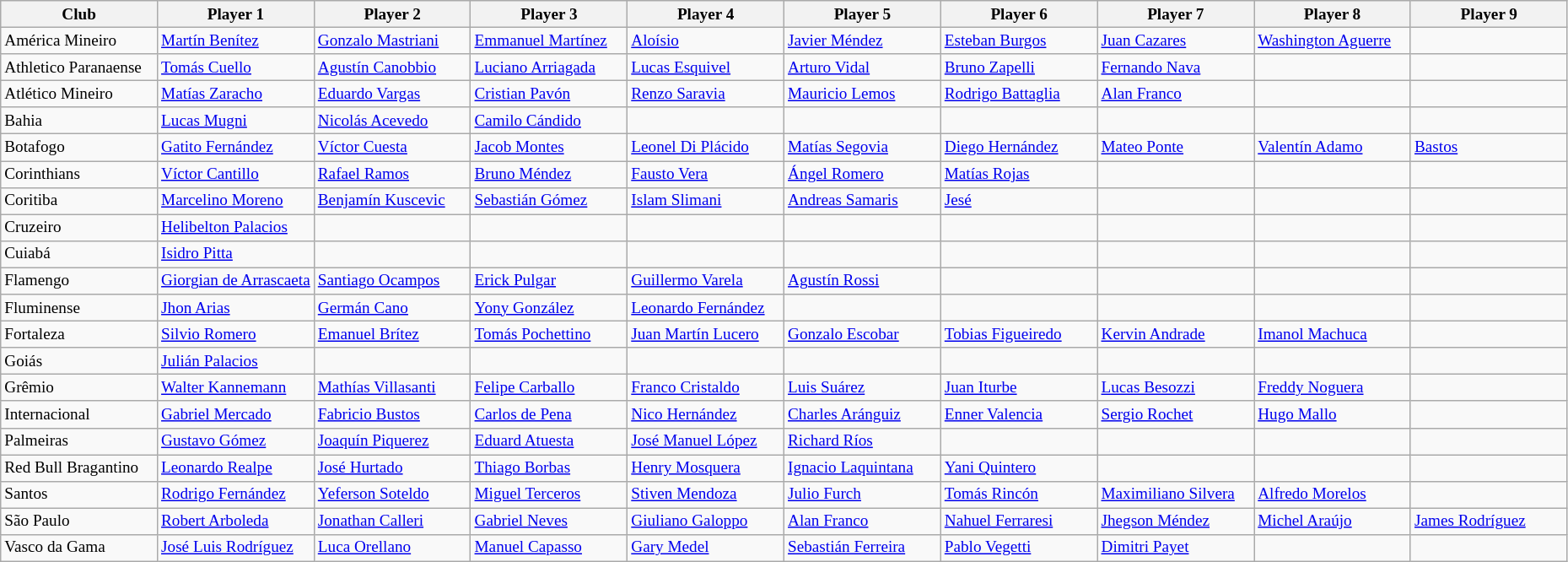<table class="wikitable sortable" style="font-size: 80%">
<tr>
<th style="width:10%">Club</th>
<th style="width:10%">Player 1</th>
<th style="width:10%">Player 2</th>
<th style="width:10%">Player 3</th>
<th style="width:10%">Player 4</th>
<th style="width:10%">Player 5</th>
<th style="width:10%">Player 6</th>
<th style="width:10%">Player 7</th>
<th style="width:10%">Player 8</th>
<th style="width:10%">Player 9</th>
</tr>
<tr>
<td>América Mineiro</td>
<td> <a href='#'>Martín Benítez</a></td>
<td> <a href='#'>Gonzalo Mastriani</a></td>
<td> <a href='#'>Emmanuel Martínez</a></td>
<td> <a href='#'>Aloísio</a> </td>
<td> <a href='#'>Javier Méndez</a></td>
<td> <a href='#'>Esteban Burgos</a></td>
<td> <a href='#'>Juan Cazares</a></td>
<td> <a href='#'>Washington Aguerre</a></td>
<td></td>
</tr>
<tr>
<td>Athletico Paranaense</td>
<td> <a href='#'>Tomás Cuello</a></td>
<td> <a href='#'>Agustín Canobbio</a></td>
<td> <a href='#'>Luciano Arriagada</a></td>
<td> <a href='#'>Lucas Esquivel</a></td>
<td> <a href='#'>Arturo Vidal</a></td>
<td> <a href='#'>Bruno Zapelli</a></td>
<td> <a href='#'>Fernando Nava</a></td>
<td></td>
<td></td>
</tr>
<tr>
<td>Atlético Mineiro</td>
<td> <a href='#'>Matías Zaracho</a></td>
<td> <a href='#'>Eduardo Vargas</a></td>
<td> <a href='#'>Cristian Pavón</a></td>
<td> <a href='#'>Renzo Saravia</a></td>
<td> <a href='#'>Mauricio Lemos</a></td>
<td> <a href='#'>Rodrigo Battaglia</a></td>
<td> <a href='#'>Alan Franco</a></td>
<td></td>
<td></td>
</tr>
<tr>
<td>Bahia</td>
<td> <a href='#'>Lucas Mugni</a></td>
<td> <a href='#'>Nicolás Acevedo</a></td>
<td> <a href='#'>Camilo Cándido</a></td>
<td></td>
<td></td>
<td></td>
<td></td>
<td></td>
<td></td>
</tr>
<tr>
<td>Botafogo</td>
<td> <a href='#'>Gatito Fernández</a></td>
<td> <a href='#'>Víctor Cuesta</a></td>
<td> <a href='#'>Jacob Montes</a></td>
<td> <a href='#'>Leonel Di Plácido</a></td>
<td> <a href='#'>Matías Segovia</a></td>
<td> <a href='#'>Diego Hernández</a></td>
<td> <a href='#'>Mateo Ponte</a></td>
<td> <a href='#'>Valentín Adamo</a></td>
<td> <a href='#'>Bastos</a></td>
</tr>
<tr>
<td>Corinthians</td>
<td> <a href='#'>Víctor Cantillo</a></td>
<td> <a href='#'>Rafael Ramos</a></td>
<td> <a href='#'>Bruno Méndez</a></td>
<td> <a href='#'>Fausto Vera</a></td>
<td> <a href='#'>Ángel Romero</a></td>
<td> <a href='#'>Matías Rojas</a></td>
<td></td>
<td></td>
<td></td>
</tr>
<tr>
<td>Coritiba</td>
<td> <a href='#'>Marcelino Moreno</a></td>
<td> <a href='#'>Benjamín Kuscevic</a></td>
<td> <a href='#'>Sebastián Gómez</a></td>
<td> <a href='#'>Islam Slimani</a></td>
<td> <a href='#'>Andreas Samaris</a></td>
<td> <a href='#'>Jesé</a></td>
<td></td>
<td></td>
<td></td>
</tr>
<tr>
<td>Cruzeiro</td>
<td> <a href='#'>Helibelton Palacios</a></td>
<td></td>
<td></td>
<td></td>
<td></td>
<td></td>
<td></td>
<td></td>
<td></td>
</tr>
<tr>
<td>Cuiabá</td>
<td> <a href='#'>Isidro Pitta</a></td>
<td></td>
<td></td>
<td></td>
<td></td>
<td></td>
<td></td>
<td></td>
<td></td>
</tr>
<tr>
<td>Flamengo</td>
<td> <a href='#'>Giorgian de Arrascaeta</a></td>
<td> <a href='#'>Santiago Ocampos</a></td>
<td> <a href='#'>Erick Pulgar</a></td>
<td> <a href='#'>Guillermo Varela</a></td>
<td> <a href='#'>Agustín Rossi</a></td>
<td></td>
<td></td>
<td></td>
<td></td>
</tr>
<tr>
<td>Fluminense</td>
<td> <a href='#'>Jhon Arias</a></td>
<td> <a href='#'>Germán Cano</a></td>
<td> <a href='#'>Yony González</a></td>
<td> <a href='#'>Leonardo Fernández</a></td>
<td></td>
<td></td>
<td></td>
<td></td>
<td></td>
</tr>
<tr>
<td>Fortaleza</td>
<td> <a href='#'>Silvio Romero</a></td>
<td> <a href='#'>Emanuel Brítez</a></td>
<td> <a href='#'>Tomás Pochettino</a></td>
<td> <a href='#'>Juan Martín Lucero</a></td>
<td> <a href='#'>Gonzalo Escobar</a></td>
<td> <a href='#'>Tobias Figueiredo</a></td>
<td> <a href='#'>Kervin Andrade</a></td>
<td> <a href='#'>Imanol Machuca</a></td>
<td></td>
</tr>
<tr>
<td>Goiás</td>
<td> <a href='#'>Julián Palacios</a></td>
<td></td>
<td></td>
<td></td>
<td></td>
<td></td>
<td></td>
<td></td>
<td></td>
</tr>
<tr>
<td>Grêmio</td>
<td> <a href='#'>Walter Kannemann</a></td>
<td> <a href='#'>Mathías Villasanti</a></td>
<td> <a href='#'>Felipe Carballo</a></td>
<td> <a href='#'>Franco Cristaldo</a></td>
<td> <a href='#'>Luis Suárez</a></td>
<td> <a href='#'>Juan Iturbe</a></td>
<td> <a href='#'>Lucas Besozzi</a></td>
<td> <a href='#'>Freddy Noguera</a></td>
<td></td>
</tr>
<tr>
<td>Internacional</td>
<td> <a href='#'>Gabriel Mercado</a></td>
<td> <a href='#'>Fabricio Bustos</a></td>
<td> <a href='#'>Carlos de Pena</a></td>
<td> <a href='#'>Nico Hernández</a></td>
<td> <a href='#'>Charles Aránguiz</a></td>
<td> <a href='#'>Enner Valencia</a></td>
<td> <a href='#'>Sergio Rochet</a></td>
<td> <a href='#'>Hugo Mallo</a></td>
<td></td>
</tr>
<tr>
<td>Palmeiras</td>
<td> <a href='#'>Gustavo Gómez</a></td>
<td> <a href='#'>Joaquín Piquerez</a></td>
<td> <a href='#'>Eduard Atuesta</a></td>
<td> <a href='#'>José Manuel López</a></td>
<td> <a href='#'>Richard Ríos</a></td>
<td></td>
<td></td>
<td></td>
<td></td>
</tr>
<tr>
<td>Red Bull Bragantino</td>
<td> <a href='#'>Leonardo Realpe</a></td>
<td> <a href='#'>José Hurtado</a></td>
<td> <a href='#'>Thiago Borbas</a></td>
<td> <a href='#'>Henry Mosquera</a></td>
<td> <a href='#'>Ignacio Laquintana</a></td>
<td> <a href='#'>Yani Quintero</a></td>
<td></td>
<td></td>
<td></td>
</tr>
<tr>
<td>Santos</td>
<td> <a href='#'>Rodrigo Fernández</a></td>
<td> <a href='#'>Yeferson Soteldo</a></td>
<td> <a href='#'>Miguel Terceros</a></td>
<td> <a href='#'>Stiven Mendoza</a></td>
<td> <a href='#'>Julio Furch</a></td>
<td> <a href='#'>Tomás Rincón</a></td>
<td> <a href='#'>Maximiliano Silvera</a></td>
<td> <a href='#'>Alfredo Morelos</a></td>
<td></td>
</tr>
<tr>
<td>São Paulo</td>
<td> <a href='#'>Robert Arboleda</a></td>
<td> <a href='#'>Jonathan Calleri</a></td>
<td> <a href='#'>Gabriel Neves</a></td>
<td> <a href='#'>Giuliano Galoppo</a></td>
<td> <a href='#'>Alan Franco</a></td>
<td> <a href='#'>Nahuel Ferraresi</a></td>
<td> <a href='#'>Jhegson Méndez</a></td>
<td> <a href='#'>Michel Araújo</a></td>
<td> <a href='#'>James Rodríguez</a></td>
</tr>
<tr>
<td>Vasco da Gama</td>
<td> <a href='#'>José Luis Rodríguez</a></td>
<td> <a href='#'>Luca Orellano</a></td>
<td> <a href='#'>Manuel Capasso</a></td>
<td> <a href='#'>Gary Medel</a></td>
<td> <a href='#'>Sebastián Ferreira</a></td>
<td> <a href='#'>Pablo Vegetti</a></td>
<td> <a href='#'>Dimitri Payet</a></td>
<td></td>
<td></td>
</tr>
</table>
